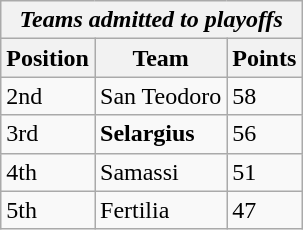<table class="wikitable">
<tr>
<th colspan="3"><em>Teams admitted to playoffs</em></th>
</tr>
<tr>
<th>Position</th>
<th>Team</th>
<th>Points</th>
</tr>
<tr>
<td>2nd</td>
<td>San Teodoro</td>
<td>58</td>
</tr>
<tr>
<td>3rd</td>
<td><strong>Selargius</strong></td>
<td>56</td>
</tr>
<tr>
<td>4th</td>
<td>Samassi</td>
<td>51</td>
</tr>
<tr>
<td>5th</td>
<td>Fertilia</td>
<td>47</td>
</tr>
</table>
